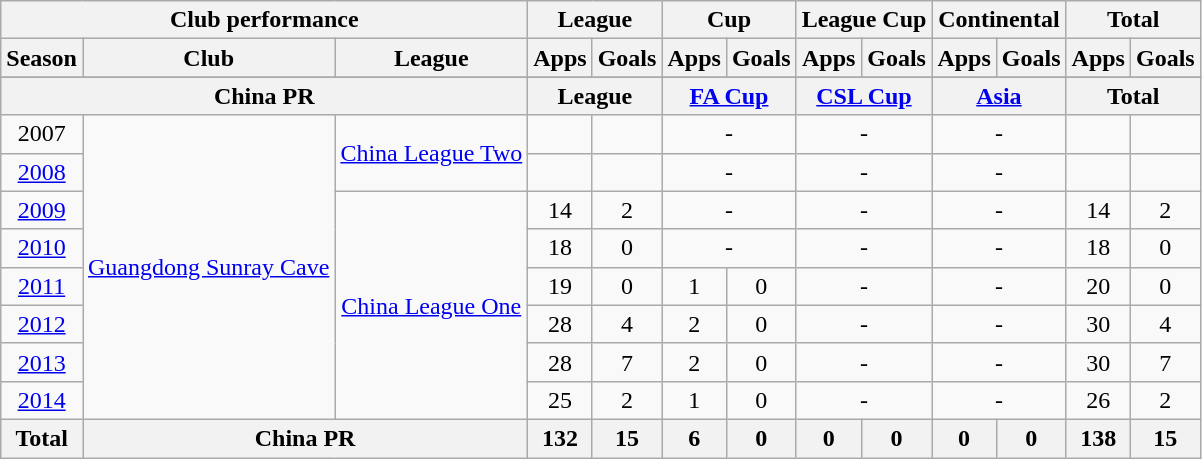<table class="wikitable" style="text-align:center">
<tr>
<th colspan=3>Club performance</th>
<th colspan=2>League</th>
<th colspan=2>Cup</th>
<th colspan=2>League Cup</th>
<th colspan=2>Continental</th>
<th colspan=2>Total</th>
</tr>
<tr>
<th>Season</th>
<th>Club</th>
<th>League</th>
<th>Apps</th>
<th>Goals</th>
<th>Apps</th>
<th>Goals</th>
<th>Apps</th>
<th>Goals</th>
<th>Apps</th>
<th>Goals</th>
<th>Apps</th>
<th>Goals</th>
</tr>
<tr>
</tr>
<tr>
<th colspan=3>China PR</th>
<th colspan=2>League</th>
<th colspan=2><a href='#'>FA Cup</a></th>
<th colspan=2><a href='#'>CSL Cup</a></th>
<th colspan=2><a href='#'>Asia</a></th>
<th colspan=2>Total</th>
</tr>
<tr>
<td>2007</td>
<td rowspan="8"><a href='#'>Guangdong Sunray Cave</a></td>
<td rowspan="2"><a href='#'>China League Two</a></td>
<td></td>
<td></td>
<td colspan="2">-</td>
<td colspan="2">-</td>
<td colspan="2">-</td>
<td></td>
<td></td>
</tr>
<tr>
<td><a href='#'>2008</a></td>
<td></td>
<td></td>
<td colspan="2">-</td>
<td colspan="2">-</td>
<td colspan="2">-</td>
<td></td>
<td></td>
</tr>
<tr>
<td><a href='#'>2009</a></td>
<td rowspan="6"><a href='#'>China League One</a></td>
<td>14</td>
<td>2</td>
<td colspan="2">-</td>
<td colspan="2">-</td>
<td colspan="2">-</td>
<td>14</td>
<td>2</td>
</tr>
<tr>
<td><a href='#'>2010</a></td>
<td>18</td>
<td>0</td>
<td colspan="2">-</td>
<td colspan="2">-</td>
<td colspan="2">-</td>
<td>18</td>
<td>0</td>
</tr>
<tr>
<td><a href='#'>2011</a></td>
<td>19</td>
<td>0</td>
<td>1</td>
<td>0</td>
<td colspan="2">-</td>
<td colspan="2">-</td>
<td>20</td>
<td>0</td>
</tr>
<tr>
<td><a href='#'>2012</a></td>
<td>28</td>
<td>4</td>
<td>2</td>
<td>0</td>
<td colspan="2">-</td>
<td colspan="2">-</td>
<td>30</td>
<td>4</td>
</tr>
<tr>
<td><a href='#'>2013</a></td>
<td>28</td>
<td>7</td>
<td>2</td>
<td>0</td>
<td colspan="2">-</td>
<td colspan="2">-</td>
<td>30</td>
<td>7</td>
</tr>
<tr>
<td><a href='#'>2014</a></td>
<td>25</td>
<td>2</td>
<td>1</td>
<td>0</td>
<td colspan="2">-</td>
<td colspan="2">-</td>
<td>26</td>
<td>2</td>
</tr>
<tr>
<th rowspan=3>Total</th>
<th colspan=2>China PR</th>
<th>132</th>
<th>15</th>
<th>6</th>
<th>0</th>
<th>0</th>
<th>0</th>
<th>0</th>
<th>0</th>
<th>138</th>
<th>15</th>
</tr>
</table>
